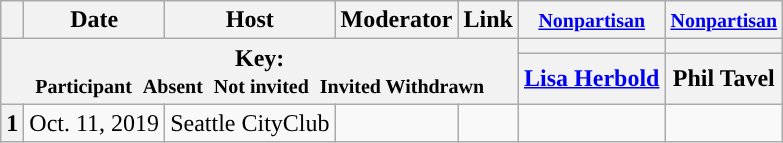<table class="wikitable" style="text-align:center;">
<tr>
<th scope="col"></th>
<th scope="col">Date</th>
<th scope="col">Host</th>
<th scope="col">Moderator</th>
<th scope="col">Link</th>
<th scope="col"><small><a href='#'>Nonpartisan</a></small></th>
<th scope="col"><small><a href='#'>Nonpartisan</a></small></th>
</tr>
<tr>
<th colspan="5" rowspan="2">Key:<br> <small>Participant </small>  <small>Absent </small>  <small>Not invited </small>  <small>Invited  Withdrawn</small></th>
<th scope="col" style="background:"></th>
<th scope="col" style="background:"></th>
</tr>
<tr>
<th scope="col"><a href='#'>Lisa Herbold</a></th>
<th scope="col">Phil Tavel</th>
</tr>
<tr>
<th>1</th>
<td style="white-space:nowrap;">Oct. 11, 2019</td>
<td style="white-space:nowrap;">Seattle CityClub</td>
<td style="white-space:nowrap;"></td>
<td style="white-space:nowrap;"></td>
<td></td>
<td></td>
</tr>
</table>
